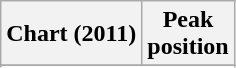<table class="wikitable sortable plainrowheaders" style="text-align:center">
<tr>
<th scope="col">Chart (2011)</th>
<th scope="col">Peak<br>position</th>
</tr>
<tr>
</tr>
<tr>
</tr>
<tr>
</tr>
<tr>
</tr>
<tr>
</tr>
<tr>
</tr>
</table>
